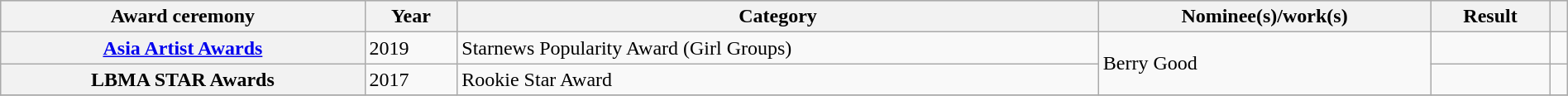<table class="wikitable sortable plainrowheaders" style="width: 100%;">
<tr style="background:#ccc; text-align:center;">
<th scope="col">Award ceremony</th>
<th scope="col">Year</th>
<th scope="col">Category</th>
<th scope="col">Nominee(s)/work(s)</th>
<th scope="col">Result</th>
<th scope="col" class="unsortable"></th>
</tr>
<tr>
<th scope="row" rowspan="1"><a href='#'>Asia Artist Awards</a></th>
<td>2019</td>
<td>Starnews Popularity Award (Girl Groups)</td>
<td rowspan="2">Berry Good</td>
<td></td>
<td style="text-align:center;"></td>
</tr>
<tr>
<th scope="row" rowspan="1">LBMA STAR Awards</th>
<td>2017</td>
<td>Rookie Star Award</td>
<td></td>
<td style="text-align:center;"></td>
</tr>
<tr>
</tr>
</table>
